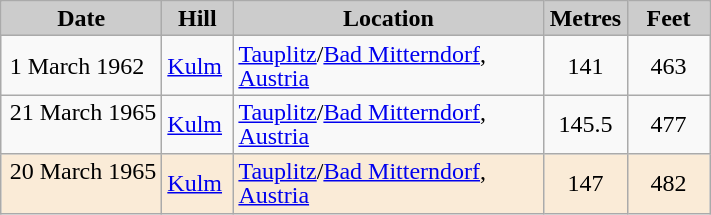<table class="wikitable sortable" style="text-align:left; line-height:16px; width:24;">
<tr>
<th style="background-color: #ccc;" width="100">Date</th>
<th style="background-color: #ccc;" width="40">Hill</th>
<th style="background-color: #ccc;" width="200">Location</th>
<th style="background-color: #ccc;" width="48">Metres</th>
<th style="background-color: #ccc;" width="48">Feet</th>
</tr>
<tr>
<td align=right>1 March 1962  </td>
<td><a href='#'>Kulm</a></td>
<td><a href='#'>Tauplitz</a>/<a href='#'>Bad Mitterndorf</a>, <a href='#'>Austria</a></td>
<td align=center>141</td>
<td align=center>463</td>
</tr>
<tr>
<td align=right>21 March 1965  </td>
<td><a href='#'>Kulm</a></td>
<td><a href='#'>Tauplitz</a>/<a href='#'>Bad Mitterndorf</a>, <a href='#'>Austria</a></td>
<td align=center>145.5</td>
<td align=center>477</td>
</tr>
<tr bgcolor=#FAEBD7>
<td align=right>20 March 1965  </td>
<td><a href='#'>Kulm</a></td>
<td><a href='#'>Tauplitz</a>/<a href='#'>Bad Mitterndorf</a>, <a href='#'>Austria</a></td>
<td align=center>147</td>
<td align=center>482</td>
</tr>
</table>
